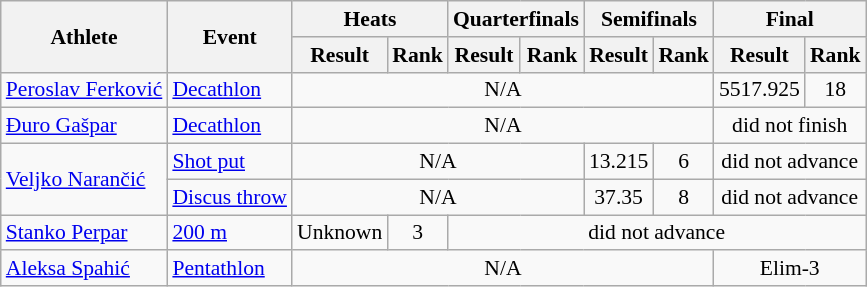<table class=wikitable style="font-size:90%">
<tr>
<th rowspan=2>Athlete</th>
<th rowspan=2>Event</th>
<th colspan=2>Heats</th>
<th colspan=2>Quarterfinals</th>
<th colspan=2>Semifinals</th>
<th colspan=2>Final</th>
</tr>
<tr>
<th>Result</th>
<th>Rank</th>
<th>Result</th>
<th>Rank</th>
<th>Result</th>
<th>Rank</th>
<th>Result</th>
<th>Rank</th>
</tr>
<tr>
<td><a href='#'>Peroslav Ferković</a></td>
<td><a href='#'>Decathlon</a></td>
<td align=center colspan=6>N/A</td>
<td align=center>5517.925</td>
<td align=center>18</td>
</tr>
<tr>
<td><a href='#'>Đuro Gašpar</a></td>
<td><a href='#'>Decathlon</a></td>
<td align=center colspan=6>N/A</td>
<td align=center colspan=2>did not finish</td>
</tr>
<tr>
<td rowspan=2><a href='#'>Veljko Narančić</a></td>
<td><a href='#'>Shot put</a></td>
<td align=center colspan=4>N/A</td>
<td align=center>13.215</td>
<td align=center>6</td>
<td align=center colspan=2>did not advance</td>
</tr>
<tr>
<td><a href='#'>Discus throw</a></td>
<td align=center colspan=4>N/A</td>
<td align=center>37.35</td>
<td align=center>8</td>
<td align=center colspan=2>did not advance</td>
</tr>
<tr>
<td><a href='#'>Stanko Perpar</a></td>
<td><a href='#'>200 m</a></td>
<td align=center>Unknown</td>
<td align=center>3</td>
<td align=center colspan=6>did not advance</td>
</tr>
<tr>
<td><a href='#'>Aleksa Spahić</a></td>
<td><a href='#'>Pentathlon</a></td>
<td align=center colspan=6>N/A</td>
<td align=center colspan=2>Elim-3</td>
</tr>
</table>
